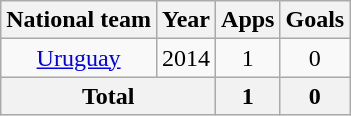<table class="wikitable" style="text-align:center">
<tr>
<th>National team</th>
<th>Year</th>
<th>Apps</th>
<th>Goals</th>
</tr>
<tr>
<td><a href='#'>Uruguay</a></td>
<td>2014</td>
<td>1</td>
<td>0</td>
</tr>
<tr>
<th colspan="2">Total</th>
<th>1</th>
<th>0</th>
</tr>
</table>
